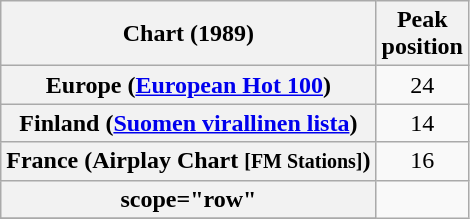<table class="wikitable sortable plainrowheaders">
<tr>
<th>Chart (1989)</th>
<th>Peak<br>position</th>
</tr>
<tr>
<th scope="row">Europe (<a href='#'>European Hot 100</a>)</th>
<td align="center">24</td>
</tr>
<tr>
<th scope="row">Finland (<a href='#'>Suomen virallinen lista</a>)</th>
<td align="center">14</td>
</tr>
<tr>
<th scope="row">France (Airplay Chart <small>[FM Stations]</small>)</th>
<td align="center">16</td>
</tr>
<tr>
<th>scope="row"</th>
</tr>
<tr>
</tr>
</table>
